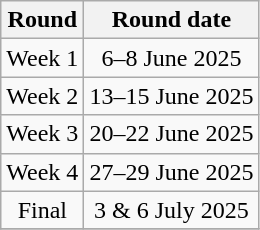<table class="wikitable" style="text-align:center">
<tr>
<th>Round</th>
<th>Round date</th>
</tr>
<tr>
<td>Week 1</td>
<td>6–8 June 2025</td>
</tr>
<tr>
<td>Week 2</td>
<td>13–15 June 2025</td>
</tr>
<tr>
<td>Week 3</td>
<td>20–22 June 2025</td>
</tr>
<tr>
<td>Week 4</td>
<td>27–29 June 2025</td>
</tr>
<tr>
<td>Final</td>
<td>3 & 6 July 2025</td>
</tr>
<tr>
</tr>
</table>
